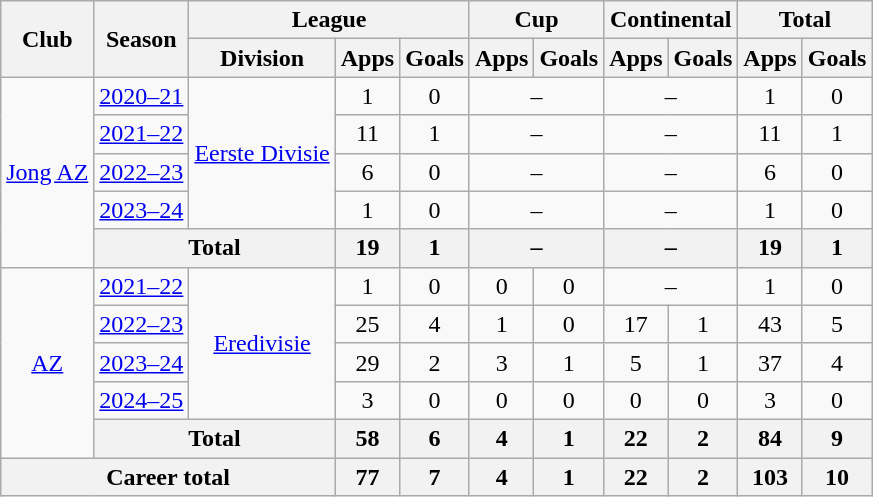<table class="wikitable" style="text-align: center">
<tr>
<th rowspan="2">Club</th>
<th rowspan="2">Season</th>
<th colspan="3">League</th>
<th colspan="2">Cup</th>
<th colspan="2">Continental</th>
<th colspan="2">Total</th>
</tr>
<tr>
<th>Division</th>
<th>Apps</th>
<th>Goals</th>
<th>Apps</th>
<th>Goals</th>
<th>Apps</th>
<th>Goals</th>
<th>Apps</th>
<th>Goals</th>
</tr>
<tr>
<td rowspan="5"><a href='#'>Jong AZ</a></td>
<td><a href='#'>2020–21</a></td>
<td rowspan="4"><a href='#'>Eerste Divisie</a></td>
<td>1</td>
<td>0</td>
<td colspan="2">–</td>
<td colspan="2">–</td>
<td>1</td>
<td>0</td>
</tr>
<tr>
<td><a href='#'>2021–22</a></td>
<td>11</td>
<td>1</td>
<td colspan="2">–</td>
<td colspan="2">–</td>
<td>11</td>
<td>1</td>
</tr>
<tr>
<td><a href='#'>2022–23</a></td>
<td>6</td>
<td>0</td>
<td colspan="2">–</td>
<td colspan="2">–</td>
<td>6</td>
<td>0</td>
</tr>
<tr>
<td><a href='#'>2023–24</a></td>
<td>1</td>
<td>0</td>
<td colspan="2">–</td>
<td colspan="2">–</td>
<td>1</td>
<td>0</td>
</tr>
<tr>
<th colspan="2">Total</th>
<th>19</th>
<th>1</th>
<th colspan="2">–</th>
<th colspan="2">–</th>
<th>19</th>
<th>1</th>
</tr>
<tr>
<td rowspan="5"><a href='#'>AZ</a></td>
<td><a href='#'>2021–22</a></td>
<td rowspan="4"><a href='#'>Eredivisie</a></td>
<td>1</td>
<td>0</td>
<td>0</td>
<td>0</td>
<td colspan="2">–</td>
<td>1</td>
<td>0</td>
</tr>
<tr>
<td><a href='#'>2022–23</a></td>
<td>25</td>
<td>4</td>
<td>1</td>
<td>0</td>
<td>17</td>
<td>1</td>
<td>43</td>
<td>5</td>
</tr>
<tr>
<td><a href='#'>2023–24</a></td>
<td>29</td>
<td>2</td>
<td>3</td>
<td>1</td>
<td>5</td>
<td>1</td>
<td>37</td>
<td>4</td>
</tr>
<tr>
<td><a href='#'>2024–25</a></td>
<td>3</td>
<td>0</td>
<td>0</td>
<td>0</td>
<td>0</td>
<td>0</td>
<td>3</td>
<td>0</td>
</tr>
<tr>
<th colspan="2">Total</th>
<th>58</th>
<th>6</th>
<th>4</th>
<th>1</th>
<th>22</th>
<th>2</th>
<th>84</th>
<th>9</th>
</tr>
<tr>
<th colspan="3">Career total</th>
<th>77</th>
<th>7</th>
<th>4</th>
<th>1</th>
<th>22</th>
<th>2</th>
<th>103</th>
<th>10</th>
</tr>
</table>
